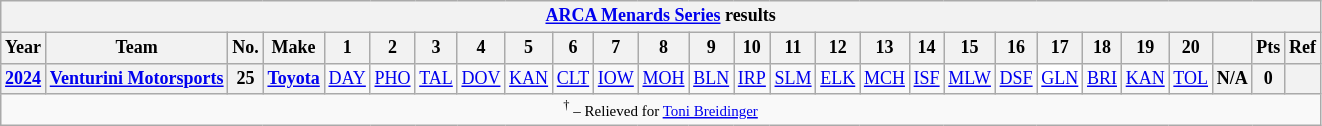<table class="wikitable" style="text-align:center; font-size:75%">
<tr>
<th colspan=48><a href='#'>ARCA Menards Series</a> results</th>
</tr>
<tr>
<th>Year</th>
<th>Team</th>
<th>No.</th>
<th>Make</th>
<th>1</th>
<th>2</th>
<th>3</th>
<th>4</th>
<th>5</th>
<th>6</th>
<th>7</th>
<th>8</th>
<th>9</th>
<th>10</th>
<th>11</th>
<th>12</th>
<th>13</th>
<th>14</th>
<th>15</th>
<th>16</th>
<th>17</th>
<th>18</th>
<th>19</th>
<th>20</th>
<th></th>
<th>Pts</th>
<th>Ref</th>
</tr>
<tr>
<th><a href='#'>2024</a></th>
<th><a href='#'>Venturini Motorsports</a></th>
<th>25</th>
<th><a href='#'>Toyota</a></th>
<td><a href='#'>DAY</a></td>
<td><a href='#'>PHO</a></td>
<td><a href='#'>TAL</a></td>
<td><a href='#'>DOV</a></td>
<td><a href='#'>KAN</a></td>
<td><a href='#'>CLT</a></td>
<td><a href='#'>IOW</a></td>
<td><a href='#'>MOH</a></td>
<td><a href='#'>BLN</a></td>
<td><a href='#'>IRP</a></td>
<td><a href='#'>SLM</a></td>
<td><a href='#'>ELK</a></td>
<td><a href='#'>MCH</a></td>
<td><a href='#'>ISF</a></td>
<td><a href='#'>MLW</a></td>
<td><a href='#'>DSF</a></td>
<td style="background:#FFFFFF;"><a href='#'>GLN</a><br></td>
<td><a href='#'>BRI</a></td>
<td><a href='#'>KAN</a></td>
<td><a href='#'>TOL</a></td>
<th>N/A</th>
<th>0</th>
<th></th>
</tr>
<tr>
<td colspan=30><small><sup>†</sup> – Relieved for <a href='#'>Toni Breidinger</a></small></td>
</tr>
</table>
